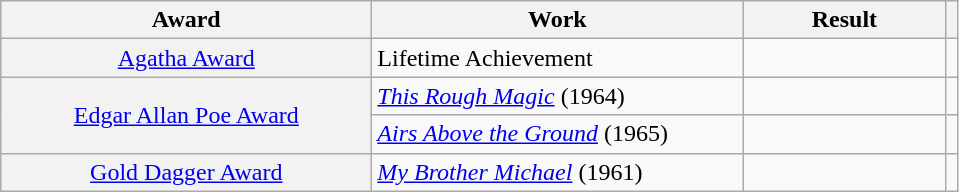<table class="wikitable">
<tr>
<th style="min-width: 15em">Award</th>
<th style="min-width: 15em">Work</th>
<th style="min-width: 8em">Result</th>
<th></th>
</tr>
<tr>
<th style="font-weight: normal"><a href='#'>Agatha Award</a></th>
<td>Lifetime Achievement</td>
<td></td>
<td style="text-align: center"></td>
</tr>
<tr>
<th rowspan=2 style="font-weight: normal"><a href='#'>Edgar Allan Poe Award</a></th>
<td><em><a href='#'>This Rough Magic</a></em> (1964)</td>
<td></td>
<td style="text-align: center"></td>
</tr>
<tr>
<td><em><a href='#'>Airs Above the Ground</a></em> (1965)</td>
<td></td>
<td style="text-align: center"></td>
</tr>
<tr>
<th style="font-weight: normal"><a href='#'>Gold Dagger Award</a></th>
<td><em><a href='#'>My Brother Michael</a></em> (1961)</td>
<td></td>
<td style="text-align: center"></td>
</tr>
</table>
